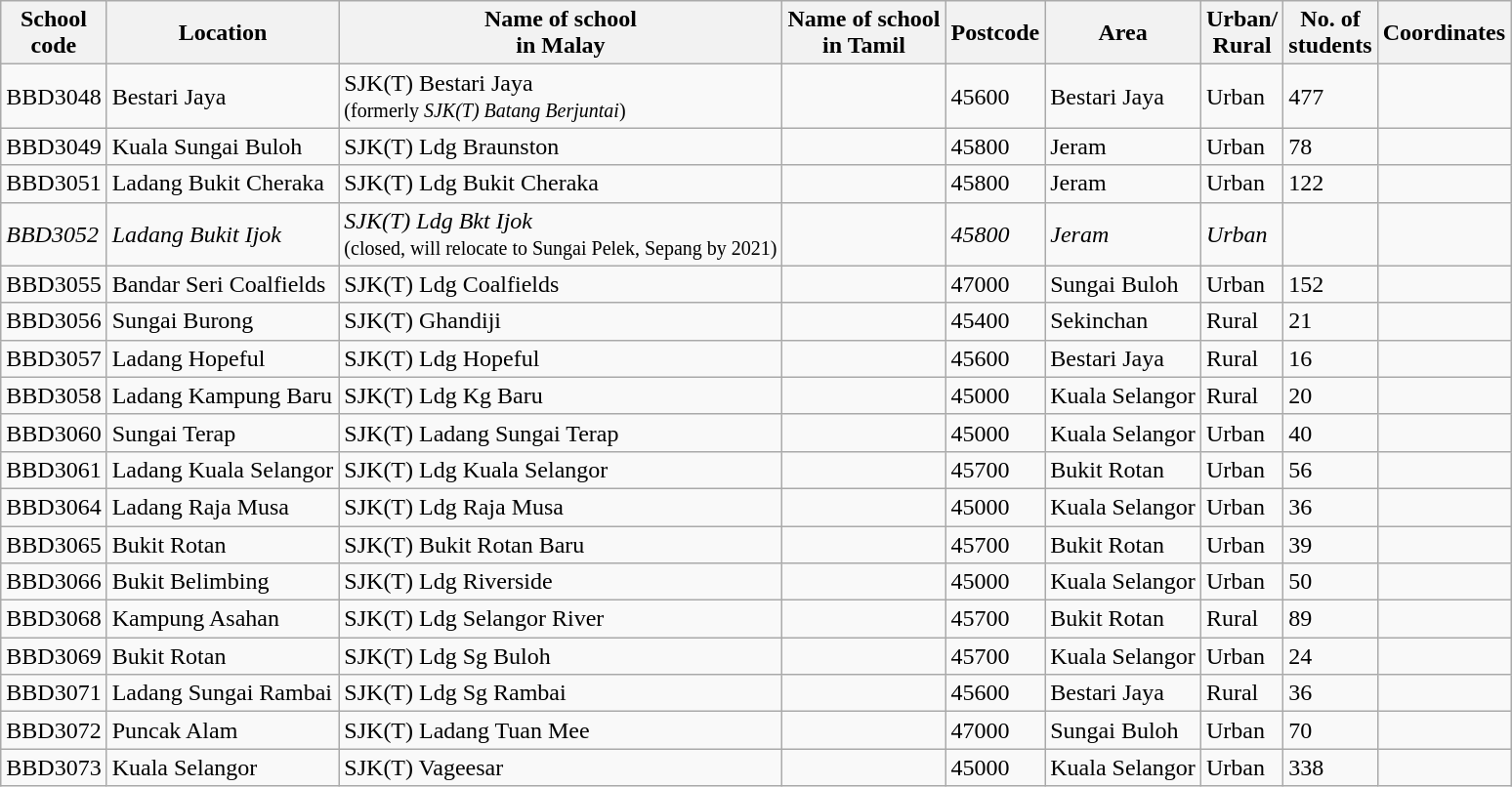<table class="wikitable sortable">
<tr>
<th>School<br>code</th>
<th>Location</th>
<th>Name of school<br>in Malay</th>
<th>Name of school<br>in Tamil</th>
<th>Postcode</th>
<th>Area</th>
<th>Urban/<br>Rural</th>
<th>No. of<br>students</th>
<th>Coordinates</th>
</tr>
<tr>
<td>BBD3048</td>
<td>Bestari Jaya</td>
<td>SJK(T) Bestari Jaya<br><small>(formerly <em>SJK(T) Batang Berjuntai</em>)</small></td>
<td></td>
<td>45600</td>
<td>Bestari Jaya</td>
<td>Urban</td>
<td>477</td>
<td></td>
</tr>
<tr>
<td>BBD3049</td>
<td>Kuala Sungai Buloh</td>
<td>SJK(T) Ldg Braunston</td>
<td></td>
<td>45800</td>
<td>Jeram</td>
<td>Urban</td>
<td>78</td>
<td></td>
</tr>
<tr>
<td>BBD3051</td>
<td>Ladang Bukit Cheraka</td>
<td>SJK(T) Ldg Bukit Cheraka</td>
<td></td>
<td>45800</td>
<td>Jeram</td>
<td>Urban</td>
<td>122</td>
<td></td>
</tr>
<tr>
<td><em>BBD3052</em></td>
<td><em>Ladang Bukit Ijok</em></td>
<td><em>SJK(T) Ldg Bkt Ijok</em><br><small>(closed, will relocate to Sungai Pelek, Sepang by 2021)</small></td>
<td></td>
<td><em>45800</em></td>
<td><em>Jeram</em></td>
<td><em>Urban</em></td>
<td></td>
<td><em></em></td>
</tr>
<tr>
<td>BBD3055</td>
<td>Bandar Seri Coalfields</td>
<td>SJK(T) Ldg Coalfields</td>
<td></td>
<td>47000</td>
<td>Sungai Buloh</td>
<td>Urban</td>
<td>152</td>
<td></td>
</tr>
<tr>
<td>BBD3056</td>
<td>Sungai Burong</td>
<td>SJK(T) Ghandiji</td>
<td></td>
<td>45400</td>
<td>Sekinchan</td>
<td>Rural</td>
<td>21</td>
<td></td>
</tr>
<tr>
<td>BBD3057</td>
<td>Ladang Hopeful</td>
<td>SJK(T) Ldg Hopeful</td>
<td></td>
<td>45600</td>
<td>Bestari Jaya</td>
<td>Rural</td>
<td>16</td>
<td></td>
</tr>
<tr>
<td>BBD3058</td>
<td>Ladang Kampung Baru</td>
<td>SJK(T) Ldg Kg Baru</td>
<td></td>
<td>45000</td>
<td>Kuala Selangor</td>
<td>Rural</td>
<td>20</td>
<td></td>
</tr>
<tr>
<td>BBD3060</td>
<td>Sungai Terap</td>
<td>SJK(T) Ladang Sungai Terap</td>
<td></td>
<td>45000</td>
<td>Kuala Selangor</td>
<td>Urban</td>
<td>40</td>
<td></td>
</tr>
<tr>
<td>BBD3061</td>
<td>Ladang Kuala Selangor</td>
<td>SJK(T) Ldg Kuala Selangor</td>
<td></td>
<td>45700</td>
<td>Bukit Rotan</td>
<td>Urban</td>
<td>56</td>
<td></td>
</tr>
<tr>
<td>BBD3064</td>
<td>Ladang Raja Musa</td>
<td>SJK(T) Ldg Raja Musa</td>
<td></td>
<td>45000</td>
<td>Kuala Selangor</td>
<td>Urban</td>
<td>36</td>
<td></td>
</tr>
<tr>
<td>BBD3065</td>
<td>Bukit Rotan</td>
<td>SJK(T) Bukit Rotan Baru</td>
<td></td>
<td>45700</td>
<td>Bukit Rotan</td>
<td>Urban</td>
<td>39</td>
<td></td>
</tr>
<tr>
<td>BBD3066</td>
<td>Bukit Belimbing</td>
<td>SJK(T) Ldg Riverside</td>
<td></td>
<td>45000</td>
<td>Kuala Selangor</td>
<td>Urban</td>
<td>50</td>
<td></td>
</tr>
<tr>
<td>BBD3068</td>
<td>Kampung Asahan</td>
<td>SJK(T) Ldg Selangor River</td>
<td></td>
<td>45700</td>
<td>Bukit Rotan</td>
<td>Rural</td>
<td>89</td>
<td></td>
</tr>
<tr>
<td>BBD3069</td>
<td>Bukit Rotan</td>
<td>SJK(T) Ldg Sg Buloh</td>
<td></td>
<td>45700</td>
<td>Kuala Selangor</td>
<td>Urban</td>
<td>24</td>
<td></td>
</tr>
<tr>
<td>BBD3071</td>
<td>Ladang Sungai Rambai</td>
<td>SJK(T) Ldg Sg Rambai</td>
<td></td>
<td>45600</td>
<td>Bestari Jaya</td>
<td>Rural</td>
<td>36</td>
<td></td>
</tr>
<tr>
<td>BBD3072</td>
<td>Puncak Alam</td>
<td>SJK(T) Ladang Tuan Mee</td>
<td></td>
<td>47000</td>
<td>Sungai Buloh</td>
<td>Urban</td>
<td>70</td>
<td></td>
</tr>
<tr>
<td>BBD3073</td>
<td>Kuala Selangor</td>
<td>SJK(T) Vageesar</td>
<td></td>
<td>45000</td>
<td>Kuala Selangor</td>
<td>Urban</td>
<td>338</td>
<td></td>
</tr>
</table>
